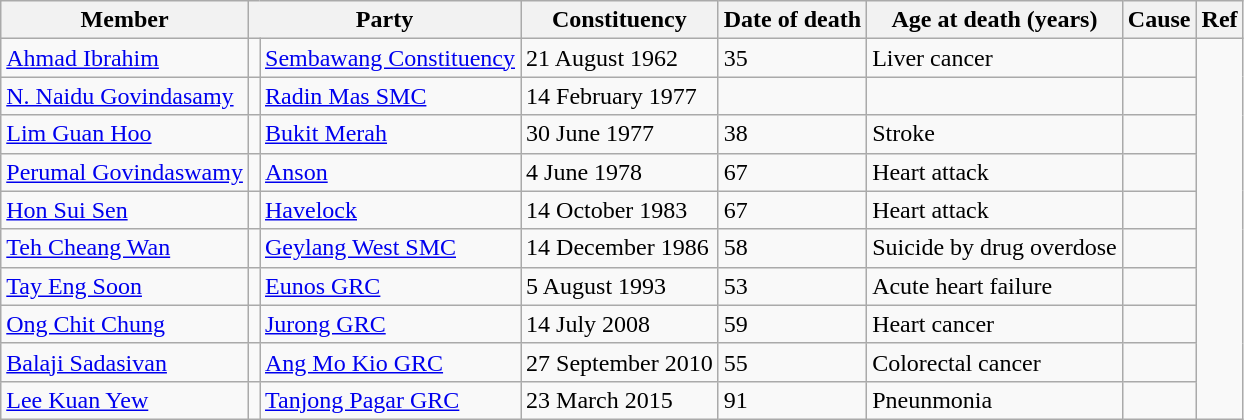<table class="wikitable sortable">
<tr>
<th>Member</th>
<th colspan=2>Party</th>
<th>Constituency</th>
<th>Date of death</th>
<th>Age at death (years)</th>
<th>Cause</th>
<th>Ref</th>
</tr>
<tr>
<td><a href='#'>Ahmad Ibrahim</a></td>
<td></td>
<td><a href='#'>Sembawang Constituency</a></td>
<td>21 August 1962</td>
<td>35</td>
<td>Liver cancer</td>
<td></td>
</tr>
<tr>
<td><a href='#'>N. Naidu Govindasamy</a></td>
<td></td>
<td><a href='#'>Radin Mas SMC</a></td>
<td>14 February 1977</td>
<td></td>
<td></td>
<td></td>
</tr>
<tr>
<td><a href='#'>Lim Guan Hoo</a></td>
<td></td>
<td><a href='#'>Bukit Merah</a></td>
<td>30 June 1977</td>
<td>38</td>
<td>Stroke</td>
<td></td>
</tr>
<tr>
<td><a href='#'>Perumal Govindaswamy</a></td>
<td></td>
<td><a href='#'>Anson</a></td>
<td>4 June 1978</td>
<td>67</td>
<td>Heart attack</td>
<td></td>
</tr>
<tr>
<td><a href='#'>Hon Sui Sen</a></td>
<td></td>
<td><a href='#'>Havelock</a></td>
<td>14 October 1983</td>
<td>67</td>
<td>Heart attack</td>
<td></td>
</tr>
<tr>
<td><a href='#'>Teh Cheang Wan</a></td>
<td></td>
<td><a href='#'>Geylang West SMC</a></td>
<td>14 December 1986</td>
<td>58</td>
<td>Suicide by drug overdose</td>
<td></td>
</tr>
<tr>
<td><a href='#'>Tay Eng Soon</a></td>
<td></td>
<td><a href='#'>Eunos GRC</a></td>
<td>5 August 1993</td>
<td>53</td>
<td>Acute heart failure</td>
<td></td>
</tr>
<tr>
<td><a href='#'>Ong Chit Chung</a></td>
<td></td>
<td><a href='#'>Jurong GRC</a></td>
<td>14 July 2008</td>
<td>59</td>
<td>Heart cancer</td>
<td></td>
</tr>
<tr>
<td><a href='#'>Balaji Sadasivan</a></td>
<td></td>
<td><a href='#'>Ang Mo Kio GRC</a></td>
<td>27 September 2010</td>
<td>55</td>
<td>Colorectal cancer</td>
<td></td>
</tr>
<tr>
<td><a href='#'>Lee Kuan Yew</a></td>
<td></td>
<td><a href='#'>Tanjong Pagar GRC</a></td>
<td>23 March 2015</td>
<td>91</td>
<td>Pneunmonia</td>
<td></td>
</tr>
</table>
